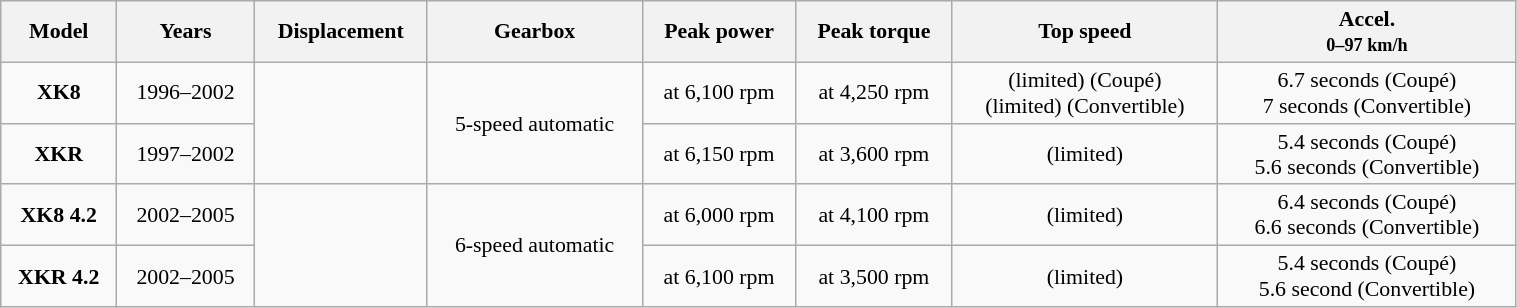<table class="wikitable" style="text-align:center; font-size:91%;" width=80%>
<tr>
<th>Model</th>
<th>Years</th>
<th>Displacement</th>
<th>Gearbox</th>
<th>Peak power</th>
<th>Peak torque</th>
<th>Top speed</th>
<th>Accel.<br><small>0–97 km/h</small></th>
</tr>
<tr>
<td><strong>XK8</strong></td>
<td>1996–2002</td>
<td rowspan=2></td>
<td rowspan=2>5-speed automatic</td>
<td> at 6,100 rpm</td>
<td> at 4,250 rpm</td>
<td> (limited) (Coupé)<br> (limited) (Convertible)</td>
<td>6.7 seconds (Coupé)<br>7 seconds (Convertible)</td>
</tr>
<tr>
<td><strong>XKR</strong></td>
<td>1997–2002</td>
<td> at 6,150 rpm</td>
<td> at 3,600 rpm</td>
<td> (limited)</td>
<td>5.4 seconds (Coupé)<br>5.6 seconds (Convertible)</td>
</tr>
<tr>
<td><strong>XK8 4.2</strong></td>
<td>2002–2005</td>
<td rowspan=2></td>
<td rowspan=2>6-speed automatic</td>
<td> at 6,000 rpm</td>
<td> at 4,100 rpm</td>
<td> (limited)</td>
<td>6.4 seconds (Coupé)<br>6.6 seconds (Convertible)</td>
</tr>
<tr>
<td><strong>XKR 4.2</strong></td>
<td>2002–2005</td>
<td> at 6,100 rpm</td>
<td> at 3,500 rpm</td>
<td> (limited)</td>
<td>5.4 seconds (Coupé)<br>5.6 second (Convertible)</td>
</tr>
</table>
